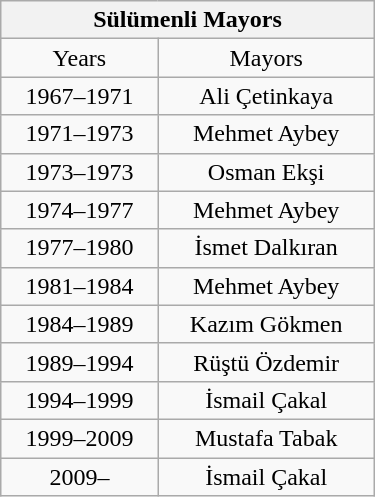<table class="wikitable" width=250>
<tr>
<th colspan=2>Sülümenli Mayors</th>
</tr>
<tr>
<td align="center">Years</td>
<td align="center">Mayors</td>
</tr>
<tr>
<td align="center">1967–1971</td>
<td align="center">Ali Çetinkaya</td>
</tr>
<tr>
<td align="center">1971–1973</td>
<td align="center">Mehmet Aybey</td>
</tr>
<tr>
<td align="center">1973–1973</td>
<td align="center">Osman Ekşi</td>
</tr>
<tr>
<td align="center">1974–1977</td>
<td align="center">Mehmet Aybey</td>
</tr>
<tr>
<td align="center">1977–1980</td>
<td align="center">İsmet Dalkıran</td>
</tr>
<tr>
<td align="center">1981–1984</td>
<td align="center">Mehmet Aybey</td>
</tr>
<tr>
<td align="center">1984–1989</td>
<td align="center">Kazım Gökmen</td>
</tr>
<tr>
<td align="center">1989–1994</td>
<td align="center">Rüştü Özdemir</td>
</tr>
<tr>
<td align="center">1994–1999</td>
<td align="center">İsmail Çakal</td>
</tr>
<tr>
<td align="center">1999–2009</td>
<td align="center">Mustafa Tabak</td>
</tr>
<tr>
<td align="center">2009–</td>
<td align="center">İsmail Çakal</td>
</tr>
</table>
